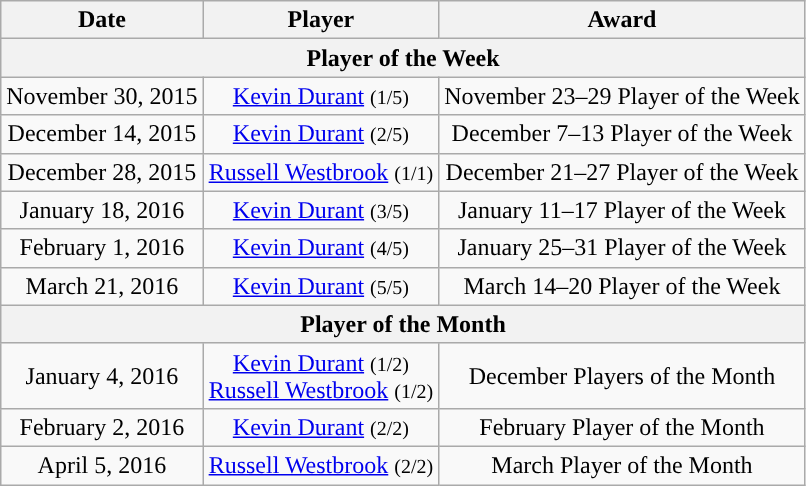<table class="wikitable" style="text-align: center">
<tr>
<th>Date</th>
<th>Player</th>
<th>Award</th>
</tr>
<tr>
<th scope="row" colspan="6" style="text-align:center;”">Player of the Week</th>
</tr>
<tr style="text-align: center">
<td>November 30, 2015</td>
<td><a href='#'>Kevin Durant</a> <small>(1/5)</small></td>
<td>November 23–29 Player of the Week</td>
</tr>
<tr style="text-align: center">
<td>December 14, 2015</td>
<td><a href='#'>Kevin Durant</a> <small>(2/5)</small></td>
<td>December 7–13 Player of the Week</td>
</tr>
<tr style="text-align: center">
<td>December 28, 2015</td>
<td><a href='#'>Russell Westbrook</a> <small>(1/1)</small></td>
<td>December 21–27 Player of the Week</td>
</tr>
<tr style="text-align: center">
<td>January 18, 2016</td>
<td><a href='#'>Kevin Durant</a> <small>(3/5)</small></td>
<td>January 11–17 Player of the Week</td>
</tr>
<tr style="text-align: center">
<td>February 1, 2016</td>
<td><a href='#'>Kevin Durant</a> <small>(4/5)</small></td>
<td>January 25–31 Player of the Week</td>
</tr>
<tr style="text-align: center">
<td>March 21, 2016</td>
<td><a href='#'>Kevin Durant</a> <small>(5/5)</small></td>
<td>March 14–20 Player of the Week</td>
</tr>
<tr>
<th scope="row" colspan="6" style="text-align:center;”">Player of the Month</th>
</tr>
<tr style="text-align: center">
<td>January 4, 2016</td>
<td><a href='#'>Kevin Durant</a> <small>(1/2)</small><br><a href='#'>Russell Westbrook</a> <small>(1/2)</small></td>
<td>December Players of the Month</td>
</tr>
<tr style="text-align: center">
<td>February 2, 2016</td>
<td><a href='#'>Kevin Durant</a> <small>(2/2)</small></td>
<td>February Player of the Month</td>
</tr>
<tr style="text-align: center">
<td>April 5, 2016</td>
<td><a href='#'>Russell Westbrook</a> <small>(2/2)</small></td>
<td>March Player of the Month</td>
</tr>
</table>
